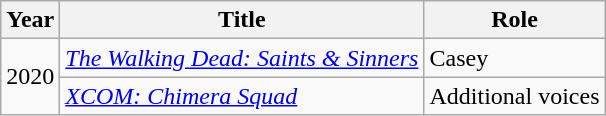<table class="wikitable">
<tr>
<th>Year</th>
<th>Title</th>
<th>Role</th>
</tr>
<tr>
<td rowspan=2>2020</td>
<td><em><a href='#'>The Walking Dead: Saints & Sinners</a></em></td>
<td>Casey</td>
</tr>
<tr>
<td><em><a href='#'>XCOM: Chimera Squad</a></em></td>
<td>Additional voices</td>
</tr>
</table>
